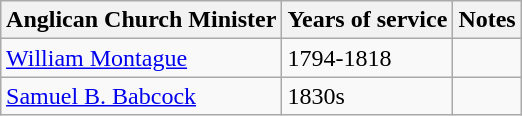<table class="wikitable" style="float: right; margin-left: 1em; ">
<tr>
<th>Anglican Church Minister</th>
<th>Years of service</th>
<th>Notes</th>
</tr>
<tr>
<td><a href='#'>William Montague</a></td>
<td>1794-1818</td>
<td></td>
</tr>
<tr>
<td><a href='#'>Samuel B. Babcock</a></td>
<td>1830s</td>
<td></td>
</tr>
</table>
